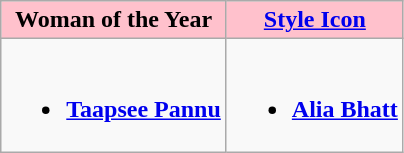<table class=wikitable style="width=150%">
<tr>
<th style="background:#FFC1CC;" ! style="width=50%">Woman of the Year</th>
<th style="background:#FFC1CC;" ! style="width=50%"><a href='#'>Style Icon</a></th>
</tr>
<tr>
<td valign="top"><br><ul><li><strong><a href='#'>Taapsee Pannu</a></strong></li></ul></td>
<td valign="top"><br><ul><li><strong><a href='#'>Alia Bhatt</a></strong></li></ul></td>
</tr>
</table>
